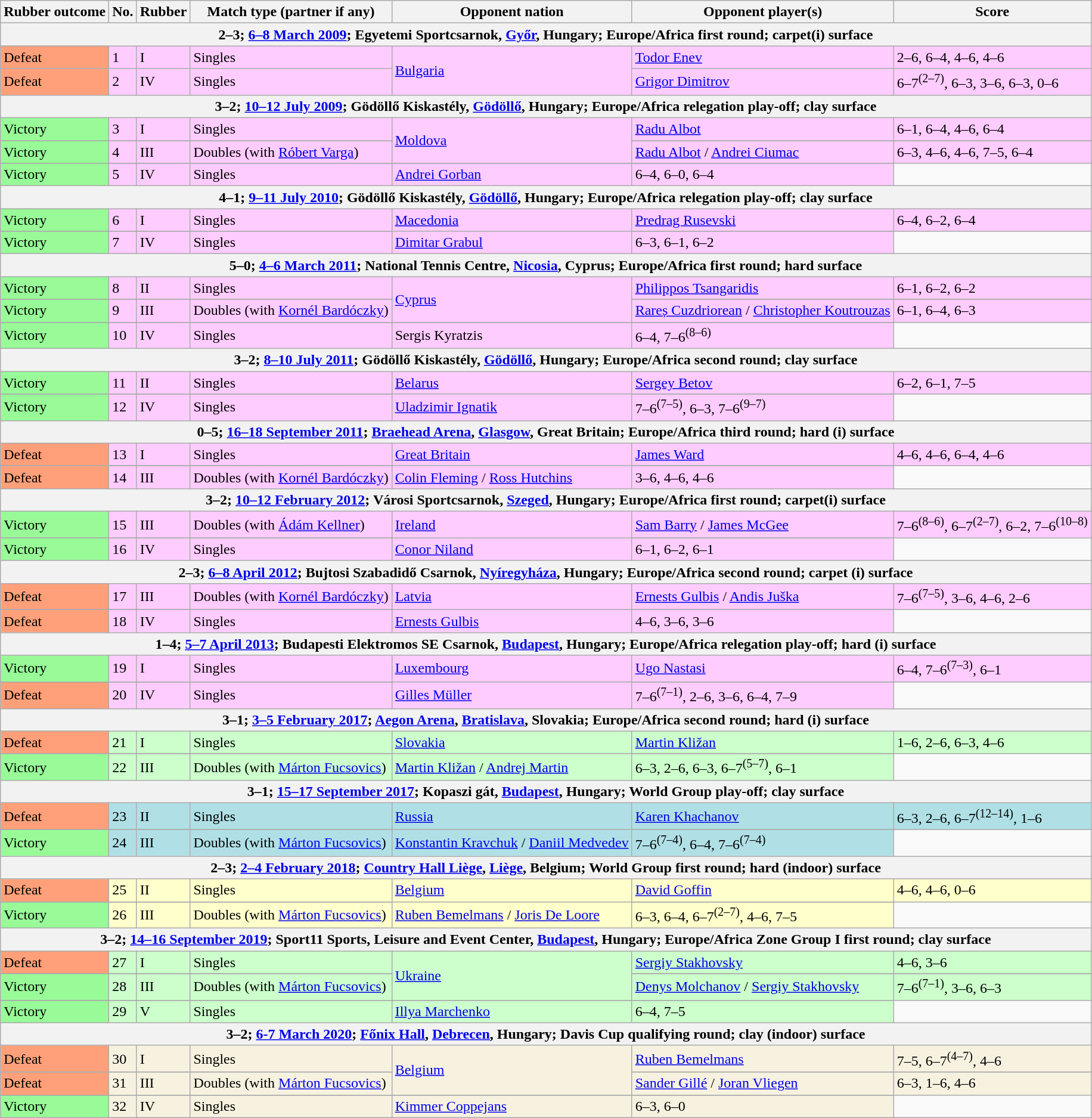<table class=wikitable>
<tr>
<th>Rubber outcome</th>
<th>No.</th>
<th>Rubber</th>
<th>Match type (partner if any)</th>
<th>Opponent nation</th>
<th>Opponent player(s)</th>
<th>Score</th>
</tr>
<tr>
<th colspan=7>2–3; <a href='#'>6–8 March 2009</a>; Egyetemi Sportcsarnok, <a href='#'>Győr</a>, Hungary; Europe/Africa first round; carpet(i) surface</th>
</tr>
<tr bgcolor=#FFCCFF>
<td bgcolor=FFA07A>Defeat</td>
<td>1</td>
<td>I</td>
<td>Singles</td>
<td rowspan=2> <a href='#'>Bulgaria</a></td>
<td><a href='#'>Todor Enev</a></td>
<td>2–6, 6–4, 4–6, 4–6</td>
</tr>
<tr bgcolor=#FFCCFF>
<td bgcolor=FFA07A>Defeat</td>
<td>2</td>
<td>IV</td>
<td>Singles</td>
<td><a href='#'>Grigor Dimitrov</a></td>
<td>6–7<sup>(2–7)</sup>, 6–3, 3–6, 6–3, 0–6</td>
</tr>
<tr>
<th colspan=7>3–2; <a href='#'>10–12 July 2009</a>; Gödöllő Kiskastély, <a href='#'>Gödöllő</a>, Hungary; Europe/Africa relegation play-off; clay surface</th>
</tr>
<tr bgcolor=#FFCCFF>
<td bgcolor=98FB98>Victory</td>
<td>3</td>
<td>I</td>
<td>Singles</td>
<td rowspan=3> <a href='#'>Moldova</a></td>
<td><a href='#'>Radu Albot</a></td>
<td>6–1, 6–4, 4–6, 6–4</td>
</tr>
<tr>
</tr>
<tr bgcolor=#FFCCFF>
<td bgcolor=98FB98>Victory</td>
<td>4</td>
<td>III</td>
<td>Doubles (with <a href='#'>Róbert Varga</a>)</td>
<td><a href='#'>Radu Albot</a> / <a href='#'>Andrei Ciumac</a></td>
<td>6–3, 4–6, 4–6, 7–5, 6–4</td>
</tr>
<tr>
</tr>
<tr bgcolor=#FFCCFF>
<td bgcolor=98FB98>Victory</td>
<td>5</td>
<td>IV</td>
<td>Singles</td>
<td><a href='#'>Andrei Gorban</a></td>
<td>6–4, 6–0, 6–4</td>
</tr>
<tr>
<th colspan=7>4–1; <a href='#'>9–11 July 2010</a>; Gödöllő Kiskastély, <a href='#'>Gödöllő</a>, Hungary; Europe/Africa relegation play-off; clay surface</th>
</tr>
<tr bgcolor=#FFCCFF>
<td bgcolor=98FB98>Victory</td>
<td>6</td>
<td>I</td>
<td>Singles</td>
<td rowspan=2> <a href='#'>Macedonia</a></td>
<td><a href='#'>Predrag Rusevski</a></td>
<td>6–4, 6–2, 6–4</td>
</tr>
<tr>
</tr>
<tr bgcolor=#FFCCFF>
<td bgcolor=98FB98>Victory</td>
<td>7</td>
<td>IV</td>
<td>Singles</td>
<td><a href='#'>Dimitar Grabul</a></td>
<td>6–3, 6–1, 6–2</td>
</tr>
<tr>
<th colspan=7>5–0; <a href='#'>4–6 March 2011</a>; National Tennis Centre, <a href='#'>Nicosia</a>, Cyprus; Europe/Africa first round; hard surface</th>
</tr>
<tr bgcolor=#FFCCFF>
<td bgcolor=98FB98>Victory</td>
<td>8</td>
<td>II</td>
<td>Singles</td>
<td rowspan=3> <a href='#'>Cyprus</a></td>
<td><a href='#'>Philippos Tsangaridis</a></td>
<td>6–1, 6–2, 6–2</td>
</tr>
<tr>
</tr>
<tr bgcolor=#FFCCFF>
<td bgcolor=98FB98>Victory</td>
<td>9</td>
<td>III</td>
<td>Doubles (with <a href='#'>Kornél Bardóczky</a>)</td>
<td><a href='#'>Rareș Cuzdriorean</a> / <a href='#'>Christopher Koutrouzas</a></td>
<td>6–1, 6–4, 6–3</td>
</tr>
<tr>
</tr>
<tr bgcolor=#FFCCFF>
<td bgcolor=98FB98>Victory</td>
<td>10</td>
<td>IV</td>
<td>Singles</td>
<td>Sergis Kyratzis</td>
<td>6–4, 7–6<sup>(8–6)</sup></td>
</tr>
<tr>
<th colspan=7>3–2; <a href='#'>8–10 July 2011</a>; Gödöllő Kiskastély, <a href='#'>Gödöllő</a>, Hungary; Europe/Africa second round; clay surface</th>
</tr>
<tr bgcolor=#FFCCFF>
<td bgcolor=98FB98>Victory</td>
<td>11</td>
<td>II</td>
<td>Singles</td>
<td rowspan=2> <a href='#'>Belarus</a></td>
<td><a href='#'>Sergey Betov</a></td>
<td>6–2, 6–1, 7–5</td>
</tr>
<tr>
</tr>
<tr bgcolor=#FFCCFF>
<td bgcolor=98FB98>Victory</td>
<td>12</td>
<td>IV</td>
<td>Singles</td>
<td><a href='#'>Uladzimir Ignatik</a></td>
<td>7–6<sup>(7–5)</sup>, 6–3, 7–6<sup>(9–7)</sup></td>
</tr>
<tr>
<th colspan=7>0–5; <a href='#'>16–18 September 2011</a>; <a href='#'>Braehead Arena</a>, <a href='#'>Glasgow</a>, Great Britain; Europe/Africa third round; hard (i) surface</th>
</tr>
<tr bgcolor=#FFCCFF>
<td bgcolor=FFA07A>Defeat</td>
<td>13</td>
<td>I</td>
<td>Singles</td>
<td rowspan=2> <a href='#'>Great Britain</a></td>
<td><a href='#'>James Ward</a></td>
<td>4–6, 4–6, 6–4, 4–6</td>
</tr>
<tr>
</tr>
<tr bgcolor=#FFCCFF>
<td bgcolor=FFA07A>Defeat</td>
<td>14</td>
<td>III</td>
<td>Doubles (with <a href='#'>Kornél Bardóczky</a>)</td>
<td><a href='#'>Colin Fleming</a> / <a href='#'>Ross Hutchins</a></td>
<td>3–6, 4–6, 4–6</td>
</tr>
<tr>
<th colspan=7>3–2; <a href='#'>10–12 February 2012</a>; Városi Sportcsarnok, <a href='#'>Szeged</a>, Hungary; Europe/Africa first round; carpet(i) surface</th>
</tr>
<tr bgcolor=#FFCCFF>
<td bgcolor=98FB98>Victory</td>
<td>15</td>
<td>III</td>
<td>Doubles (with <a href='#'>Ádám Kellner</a>)</td>
<td rowspan=2> <a href='#'>Ireland</a></td>
<td><a href='#'>Sam Barry</a> / <a href='#'>James McGee</a></td>
<td>7–6<sup>(8–6)</sup>, 6–7<sup>(2–7)</sup>, 6–2, 7–6<sup>(10–8)</sup></td>
</tr>
<tr>
</tr>
<tr bgcolor=#FFCCFF>
<td bgcolor=98FB98>Victory</td>
<td>16</td>
<td>IV</td>
<td>Singles</td>
<td><a href='#'>Conor Niland</a></td>
<td>6–1, 6–2, 6–1</td>
</tr>
<tr>
<th colspan=7>2–3; <a href='#'>6–8 April 2012</a>; Bujtosi Szabadidő Csarnok, <a href='#'>Nyíregyháza</a>, Hungary; Europe/Africa second round; carpet (i) surface</th>
</tr>
<tr bgcolor=#FFCCFF>
<td bgcolor=FFA07A>Defeat</td>
<td>17</td>
<td>III</td>
<td>Doubles (with <a href='#'>Kornél Bardóczky</a>)</td>
<td rowspan=2> <a href='#'>Latvia</a></td>
<td><a href='#'>Ernests Gulbis</a> / <a href='#'>Andis Juška</a></td>
<td>7–6<sup>(7–5)</sup>, 3–6, 4–6, 2–6</td>
</tr>
<tr>
</tr>
<tr bgcolor=#FFCCFF>
<td bgcolor=FFA07A>Defeat</td>
<td>18</td>
<td>IV</td>
<td>Singles</td>
<td><a href='#'>Ernests Gulbis</a></td>
<td>4–6, 3–6, 3–6</td>
</tr>
<tr>
<th colspan=7>1–4; <a href='#'>5–7 April 2013</a>; Budapesti Elektromos SE Csarnok, <a href='#'>Budapest</a>, Hungary; Europe/Africa relegation play-off; hard (i) surface</th>
</tr>
<tr bgcolor=#FFCCFF>
<td bgcolor=98FB98>Victory</td>
<td>19</td>
<td>I</td>
<td>Singles</td>
<td rowspan=2> <a href='#'>Luxembourg</a></td>
<td><a href='#'>Ugo Nastasi</a></td>
<td>6–4, 7–6<sup>(7–3)</sup>, 6–1</td>
</tr>
<tr>
</tr>
<tr bgcolor=#FFCCFF>
<td bgcolor=FFA07A>Defeat</td>
<td>20</td>
<td>IV</td>
<td>Singles</td>
<td><a href='#'>Gilles Müller</a></td>
<td>7–6<sup>(7–1)</sup>, 2–6, 3–6, 6–4, 7–9</td>
</tr>
<tr>
<th colspan=7>3–1; <a href='#'>3–5 February 2017</a>; <a href='#'>Aegon Arena</a>, <a href='#'>Bratislava</a>, Slovakia; Europe/Africa second round; hard (i) surface</th>
</tr>
<tr bgcolor=#CCFFCC>
<td bgcolor=FFA07A>Defeat</td>
<td>21</td>
<td>I</td>
<td>Singles</td>
<td rowspan=2> <a href='#'>Slovakia</a></td>
<td><a href='#'>Martin Kližan</a></td>
<td>1–6, 2–6, 6–3, 4–6</td>
</tr>
<tr>
</tr>
<tr bgcolor=#CCFFCC>
<td bgcolor=98FB98>Victory</td>
<td>22</td>
<td>III</td>
<td>Doubles (with <a href='#'>Márton Fucsovics</a>)</td>
<td><a href='#'>Martin Kližan</a> / <a href='#'>Andrej Martin</a></td>
<td>6–3, 2–6, 6–3, 6–7<sup>(5–7)</sup>, 6–1</td>
</tr>
<tr>
<th colspan=7>3–1; <a href='#'>15–17 September 2017</a>; Kopaszi gát, <a href='#'>Budapest</a>, Hungary; World Group play-off; clay surface</th>
</tr>
<tr bgcolor=#B0E0E6>
<td bgcolor=FFA07A>Defeat</td>
<td>23</td>
<td>II</td>
<td>Singles</td>
<td rowspan=2> <a href='#'>Russia</a></td>
<td><a href='#'>Karen Khachanov</a></td>
<td>6–3, 2–6, 6–7<sup>(12–14)</sup>, 1–6</td>
</tr>
<tr>
</tr>
<tr bgcolor=#B0E0E6>
<td bgcolor=98FB98>Victory</td>
<td>24</td>
<td>III</td>
<td>Doubles (with <a href='#'>Márton Fucsovics</a>)</td>
<td><a href='#'>Konstantin Kravchuk</a> / <a href='#'>Daniil Medvedev</a></td>
<td>7–6<sup>(7–4)</sup>, 6–4, 7–6<sup>(7–4)</sup></td>
</tr>
<tr>
<th colspan=7>2–3; <a href='#'>2–4 February 2018</a>; <a href='#'>Country Hall Liège</a>, <a href='#'>Liège</a>, Belgium; World Group first round; hard (indoor) surface</th>
</tr>
<tr bgcolor=#FFFFCC>
<td bgcolor=FFA07A>Defeat</td>
<td>25</td>
<td>II</td>
<td>Singles</td>
<td rowspan=2> <a href='#'>Belgium</a></td>
<td><a href='#'>David Goffin</a></td>
<td>4–6, 4–6, 0–6</td>
</tr>
<tr>
</tr>
<tr bgcolor=#FFFFCC>
<td bgcolor=98FB98>Victory</td>
<td>26</td>
<td>III</td>
<td>Doubles (with <a href='#'>Márton Fucsovics</a>)</td>
<td><a href='#'>Ruben Bemelmans</a> / <a href='#'>Joris De Loore</a></td>
<td>6–3, 6–4, 6–7<sup>(2–7)</sup>, 4–6, 7–5</td>
</tr>
<tr>
<th colspan=7>3–2; <a href='#'>14–16 September 2019</a>; Sport11 Sports, Leisure and Event Center, <a href='#'>Budapest</a>, Hungary; Europe/Africa Zone Group I first round; clay surface</th>
</tr>
<tr bgcolor=#CCFFCC>
<td bgcolor=FFA07A>Defeat</td>
<td>27</td>
<td>I</td>
<td>Singles</td>
<td rowspan=3> <a href='#'>Ukraine</a></td>
<td><a href='#'>Sergiy Stakhovsky</a></td>
<td>4–6, 3–6</td>
</tr>
<tr>
</tr>
<tr bgcolor=#CCFFCC>
<td bgcolor=98FB98>Victory</td>
<td>28</td>
<td>III</td>
<td>Doubles (with <a href='#'>Márton Fucsovics</a>)</td>
<td><a href='#'>Denys Molchanov</a> / <a href='#'>Sergiy Stakhovsky</a></td>
<td>7–6<sup>(7–1)</sup>, 3–6, 6–3</td>
</tr>
<tr>
</tr>
<tr bgcolor=#CCFFCC>
<td bgcolor=98FB98>Victory</td>
<td>29</td>
<td>V</td>
<td>Singles</td>
<td><a href='#'>Illya Marchenko</a></td>
<td>6–4, 7–5</td>
</tr>
<tr>
<th colspan=7>3–2; <a href='#'>6-7 March 2020</a>; <a href='#'>Főnix Hall</a>, <a href='#'>Debrecen</a>, Hungary; Davis Cup qualifying round; clay (indoor) surface</th>
</tr>
<tr bgcolor=#F7F2E0>
<td bgcolor=FFA07A>Defeat</td>
<td>30</td>
<td>I</td>
<td>Singles</td>
<td rowspan=3> <a href='#'>Belgium</a></td>
<td><a href='#'>Ruben Bemelmans</a></td>
<td>7–5, 6–7<sup>(4–7)</sup>, 4–6</td>
</tr>
<tr>
</tr>
<tr bgcolor=#F7F2E0>
<td bgcolor=FFA07A>Defeat</td>
<td>31</td>
<td>III</td>
<td>Doubles (with <a href='#'>Márton Fucsovics</a>)</td>
<td><a href='#'>Sander Gillé</a> / <a href='#'>Joran Vliegen</a></td>
<td>6–3, 1–6, 4–6</td>
</tr>
<tr>
</tr>
<tr bgcolor=#F7F2E0>
<td bgcolor=98FB98>Victory</td>
<td>32</td>
<td>IV</td>
<td>Singles</td>
<td><a href='#'>Kimmer Coppejans</a></td>
<td>6–3, 6–0</td>
</tr>
</table>
